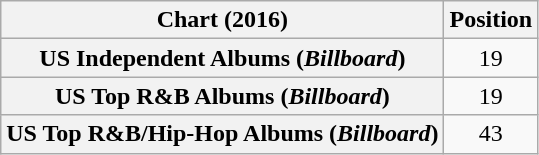<table class="wikitable sortable plainrowheaders" style="text-align:center">
<tr>
<th scope="col">Chart (2016)</th>
<th scope="col">Position</th>
</tr>
<tr>
<th scope="row">US Independent Albums (<em>Billboard</em>)</th>
<td>19</td>
</tr>
<tr>
<th scope="row">US Top R&B Albums (<em>Billboard</em>)</th>
<td>19</td>
</tr>
<tr>
<th scope="row">US Top R&B/Hip-Hop Albums (<em>Billboard</em>)</th>
<td>43</td>
</tr>
</table>
